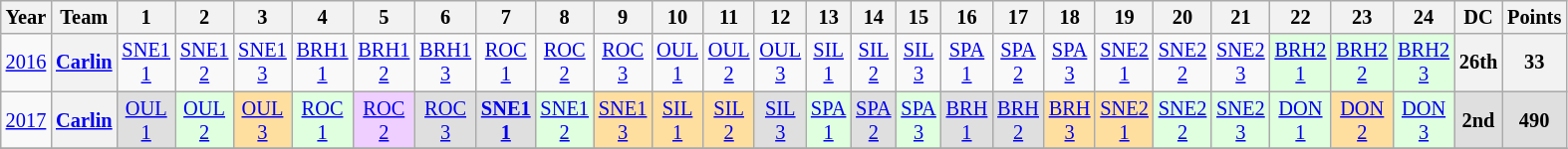<table class="wikitable" style="text-align:center; font-size:85%">
<tr>
<th>Year</th>
<th>Team</th>
<th>1</th>
<th>2</th>
<th>3</th>
<th>4</th>
<th>5</th>
<th>6</th>
<th>7</th>
<th>8</th>
<th>9</th>
<th>10</th>
<th>11</th>
<th>12</th>
<th>13</th>
<th>14</th>
<th>15</th>
<th>16</th>
<th>17</th>
<th>18</th>
<th>19</th>
<th>20</th>
<th>21</th>
<th>22</th>
<th>23</th>
<th>24</th>
<th>DC</th>
<th>Points</th>
</tr>
<tr>
<td><a href='#'>2016</a></td>
<th><a href='#'>Carlin</a></th>
<td><a href='#'>SNE1<br>1</a></td>
<td><a href='#'>SNE1<br>2</a></td>
<td><a href='#'>SNE1<br>3</a></td>
<td><a href='#'>BRH1<br>1</a></td>
<td><a href='#'>BRH1<br>2</a></td>
<td><a href='#'>BRH1<br>3</a></td>
<td><a href='#'>ROC<br>1</a></td>
<td><a href='#'>ROC<br>2</a></td>
<td><a href='#'>ROC<br>3</a></td>
<td><a href='#'>OUL<br>1</a></td>
<td><a href='#'>OUL<br>2</a></td>
<td><a href='#'>OUL<br>3</a></td>
<td><a href='#'>SIL<br>1</a></td>
<td><a href='#'>SIL<br>2</a></td>
<td><a href='#'>SIL<br>3</a></td>
<td><a href='#'>SPA<br>1</a></td>
<td><a href='#'>SPA<br>2</a></td>
<td><a href='#'>SPA<br>3</a></td>
<td><a href='#'>SNE2<br>1</a></td>
<td><a href='#'>SNE2<br>2</a></td>
<td><a href='#'>SNE2<br>3</a></td>
<td style="background:#dfffdf;"><a href='#'>BRH2<br>1</a><br></td>
<td style="background:#dfffdf;"><a href='#'>BRH2<br>2</a><br></td>
<td style="background:#dfffdf;"><a href='#'>BRH2<br>3</a><br></td>
<th>26th</th>
<th>33</th>
</tr>
<tr>
<td><a href='#'>2017</a></td>
<th><a href='#'>Carlin</a></th>
<td style="background:#DFDFDF;"><a href='#'>OUL<br>1</a><br></td>
<td style="background:#DFFFDF;"><a href='#'>OUL<br>2</a><br></td>
<td style="background:#FFDF9F;"><a href='#'>OUL<br>3</a><br></td>
<td style="background:#DFFFDF;"><a href='#'>ROC<br>1</a><br></td>
<td style="background:#EFCFFF;"><a href='#'>ROC<br>2</a><br></td>
<td style="background:#DFDFDF;"><a href='#'>ROC<br>3</a><br></td>
<td style="background:#DFDFDF;"><strong><a href='#'>SNE1<br>1</a></strong><br></td>
<td style="background:#DFFFDF;"><a href='#'>SNE1<br>2</a><br></td>
<td style="background:#FFDF9F;"><a href='#'>SNE1<br>3</a><br></td>
<td style="background:#FFDF9F;"><a href='#'>SIL<br>1</a><br></td>
<td style="background:#FFDF9F;"><a href='#'>SIL<br>2</a><br></td>
<td style="background:#DFDFDF;"><a href='#'>SIL<br>3</a><br></td>
<td style="background:#DFFFDF;"><a href='#'>SPA<br>1</a><br></td>
<td style="background:#DFDFDF;"><a href='#'>SPA<br>2</a><br></td>
<td style="background:#DFFFDF;"><a href='#'>SPA<br>3</a><br></td>
<td style="background:#DFDFDF;"><a href='#'>BRH<br>1</a><br></td>
<td style="background:#DFDFDF;"><a href='#'>BRH<br>2</a><br></td>
<td style="background:#FFDF9F;"><a href='#'>BRH<br>3</a><br></td>
<td style="background:#FFDF9F;"><a href='#'>SNE2<br>1</a><br></td>
<td style="background:#DFFFDF;"><a href='#'>SNE2<br>2</a><br></td>
<td style="background:#DFFFDF;"><a href='#'>SNE2<br>3</a><br></td>
<td style="background:#DFFFDF;"><a href='#'>DON<br>1</a><br></td>
<td style="background:#FFDF9F;"><a href='#'>DON<br>2</a><br></td>
<td style="background:#DFFFDF;"><a href='#'>DON<br>3</a><br></td>
<th style="background:#DFDFDF;">2nd</th>
<th style="background:#DFDFDF;">490</th>
</tr>
<tr>
</tr>
</table>
